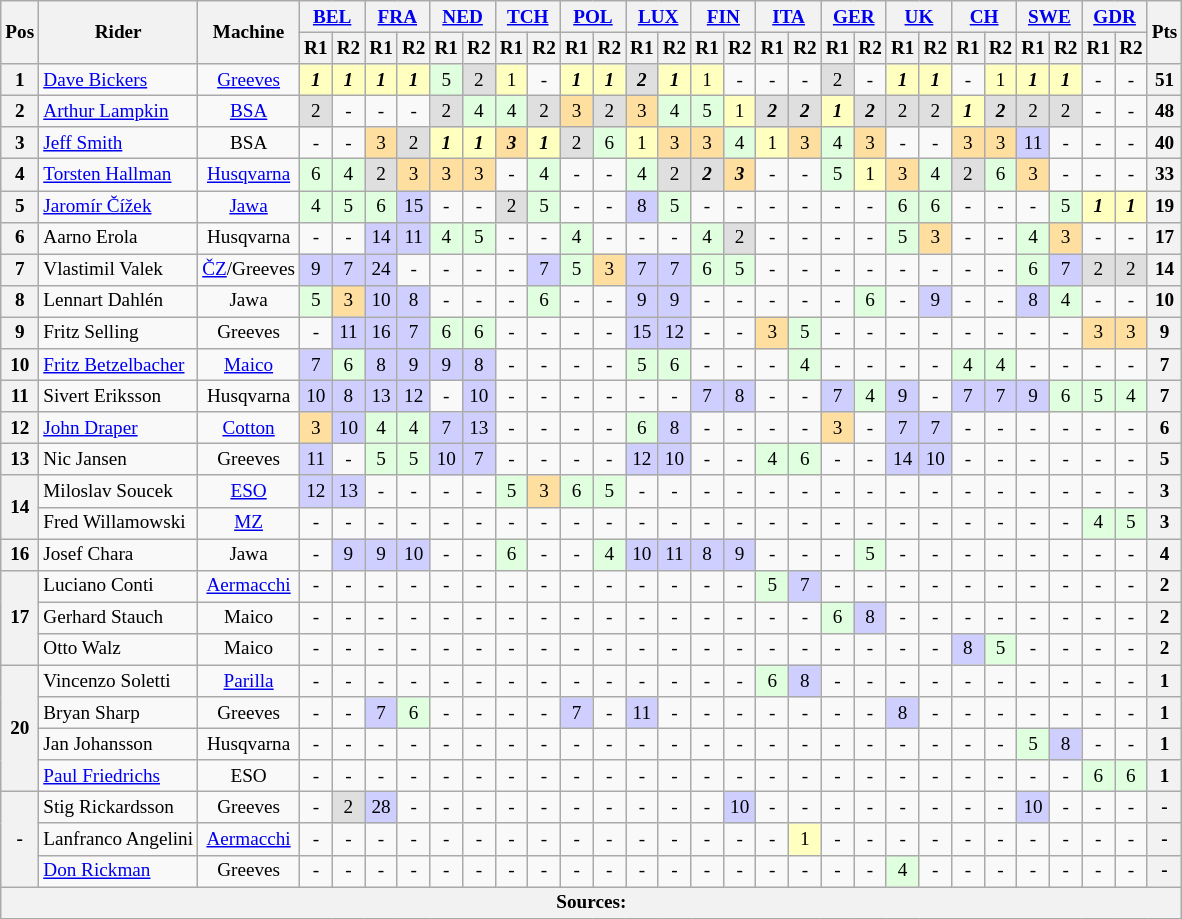<table class="wikitable" style="text-align:center; font-size:80%">
<tr>
<th valign="middle" rowspan=2>Pos</th>
<th valign="middle" rowspan=2>Rider</th>
<th valign="middle" rowspan=2>Machine</th>
<th colspan=2><a href='#'>BEL</a><br></th>
<th colspan=2><a href='#'>FRA</a><br></th>
<th colspan=2><a href='#'>NED</a><br></th>
<th colspan=2><a href='#'>TCH</a><br></th>
<th colspan=2><a href='#'>POL</a><br></th>
<th colspan=2><a href='#'>LUX</a><br></th>
<th colspan=2><a href='#'>FIN</a><br></th>
<th colspan=2><a href='#'>ITA</a><br></th>
<th colspan=2><a href='#'>GER</a><br></th>
<th colspan=2><a href='#'>UK</a><br></th>
<th colspan=2><a href='#'>CH</a><br></th>
<th colspan=2><a href='#'>SWE</a><br></th>
<th colspan=2><a href='#'>GDR</a><br></th>
<th rowspan=2>Pts</th>
</tr>
<tr>
<th>R1</th>
<th>R2</th>
<th>R1</th>
<th>R2</th>
<th>R1</th>
<th>R2</th>
<th>R1</th>
<th>R2</th>
<th>R1</th>
<th>R2</th>
<th>R1</th>
<th>R2</th>
<th>R1</th>
<th>R2</th>
<th>R1</th>
<th>R2</th>
<th>R1</th>
<th>R2</th>
<th>R1</th>
<th>R2</th>
<th>R1</th>
<th>R2</th>
<th>R1</th>
<th>R2</th>
<th>R1</th>
<th>R2</th>
</tr>
<tr>
<th>1</th>
<td align=left> <a href='#'>Dave Bickers</a></td>
<td><a href='#'>Greeves</a></td>
<td style="background:#ffffbf;"><strong><em>1</em></strong></td>
<td style="background:#ffffbf;"><strong><em>1</em></strong></td>
<td style="background:#ffffbf;"><strong><em>1</em></strong></td>
<td style="background:#ffffbf;"><strong><em>1</em></strong></td>
<td style="background:#dfffdf;">5</td>
<td style="background:#dfdfdf;">2</td>
<td style="background:#ffffbf;">1</td>
<td>-</td>
<td style="background:#ffffbf;"><strong><em>1</em></strong></td>
<td style="background:#ffffbf;"><strong><em>1</em></strong></td>
<td style="background:#dfdfdf;"><strong><em>2</em></strong></td>
<td style="background:#ffffbf;"><strong><em>1</em></strong></td>
<td style="background:#ffffbf;">1</td>
<td>-</td>
<td>-</td>
<td>-</td>
<td style="background:#dfdfdf;">2</td>
<td>-</td>
<td style="background:#ffffbf;"><strong><em>1</em></strong></td>
<td style="background:#ffffbf;"><strong><em>1</em></strong></td>
<td>-</td>
<td style="background:#ffffbf;">1</td>
<td style="background:#ffffbf;"><strong><em>1</em></strong></td>
<td style="background:#ffffbf;"><strong><em>1</em></strong></td>
<td>-</td>
<td>-</td>
<th>51</th>
</tr>
<tr>
<th>2</th>
<td align=left> <a href='#'>Arthur Lampkin</a></td>
<td><a href='#'>BSA</a></td>
<td style="background:#dfdfdf;">2</td>
<td>-</td>
<td>-</td>
<td>-</td>
<td style="background:#dfdfdf;">2</td>
<td style="background:#dfffdf;">4</td>
<td style="background:#dfffdf;">4</td>
<td style="background:#dfdfdf;">2</td>
<td style="background:#ffdf9f;">3</td>
<td style="background:#dfdfdf;">2</td>
<td style="background:#ffdf9f;">3</td>
<td style="background:#dfffdf;">4</td>
<td style="background:#dfffdf;">5</td>
<td style="background:#ffffbf;">1</td>
<td style="background:#dfdfdf;"><strong><em>2</em></strong></td>
<td style="background:#dfdfdf;"><strong><em>2</em></strong></td>
<td style="background:#ffffbf;"><strong><em>1</em></strong></td>
<td style="background:#dfdfdf;"><strong><em>2</em></strong></td>
<td style="background:#dfdfdf;">2</td>
<td style="background:#dfdfdf;">2</td>
<td style="background:#ffffbf;"><strong><em>1</em></strong></td>
<td style="background:#dfdfdf;"><strong><em>2</em></strong></td>
<td style="background:#dfdfdf;">2</td>
<td style="background:#dfdfdf;">2</td>
<td>-</td>
<td>-</td>
<th>48</th>
</tr>
<tr>
<th>3</th>
<td align=left> <a href='#'>Jeff Smith</a></td>
<td>BSA</td>
<td>-</td>
<td>-</td>
<td style="background:#ffdf9f;">3</td>
<td style="background:#dfdfdf;">2</td>
<td style="background:#ffffbf;"><strong><em>1</em></strong></td>
<td style="background:#ffffbf;"><strong><em>1</em></strong></td>
<td style="background:#ffdf9f;"><strong><em>3</em></strong></td>
<td style="background:#ffffbf;"><strong><em>1</em></strong></td>
<td style="background:#dfdfdf;">2</td>
<td style="background:#dfffdf;">6</td>
<td style="background:#ffffbf;">1</td>
<td style="background:#ffdf9f;">3</td>
<td style="background:#ffdf9f;">3</td>
<td style="background:#dfffdf;">4</td>
<td style="background:#ffffbf;">1</td>
<td style="background:#ffdf9f;">3</td>
<td style="background:#dfffdf;">4</td>
<td style="background:#ffdf9f;">3</td>
<td>-</td>
<td>-</td>
<td style="background:#ffdf9f;">3</td>
<td style="background:#ffdf9f;">3</td>
<td style="background:#cfcfff;">11</td>
<td>-</td>
<td>-</td>
<td>-</td>
<th>40</th>
</tr>
<tr>
<th>4</th>
<td align=left> <a href='#'>Torsten Hallman</a></td>
<td><a href='#'>Husqvarna</a></td>
<td style="background:#dfffdf;">6</td>
<td style="background:#dfffdf;">4</td>
<td style="background:#dfdfdf;">2</td>
<td style="background:#ffdf9f;">3</td>
<td style="background:#ffdf9f;">3</td>
<td style="background:#ffdf9f;">3</td>
<td>-</td>
<td style="background:#dfffdf;">4</td>
<td>-</td>
<td>-</td>
<td style="background:#dfffdf;">4</td>
<td style="background:#dfdfdf;">2</td>
<td style="background:#dfdfdf;"><strong><em>2</em></strong></td>
<td style="background:#ffdf9f;"><strong><em>3</em></strong></td>
<td>-</td>
<td>-</td>
<td style="background:#dfffdf;">5</td>
<td style="background:#ffffbf;">1</td>
<td style="background:#ffdf9f;">3</td>
<td style="background:#dfffdf;">4</td>
<td style="background:#dfdfdf;">2</td>
<td style="background:#dfffdf;">6</td>
<td style="background:#ffdf9f;">3</td>
<td>-</td>
<td>-</td>
<td>-</td>
<th>33</th>
</tr>
<tr>
<th>5</th>
<td align=left> <a href='#'>Jaromír Čížek</a></td>
<td><a href='#'>Jawa</a></td>
<td style="background:#dfffdf;">4</td>
<td style="background:#dfffdf;">5</td>
<td style="background:#dfffdf;">6</td>
<td style="background:#cfcfff;">15</td>
<td>-</td>
<td>-</td>
<td style="background:#dfdfdf;">2</td>
<td style="background:#dfffdf;">5</td>
<td>-</td>
<td>-</td>
<td style="background:#cfcfff;">8</td>
<td style="background:#dfffdf;">5</td>
<td>-</td>
<td>-</td>
<td>-</td>
<td>-</td>
<td>-</td>
<td>-</td>
<td style="background:#dfffdf;">6</td>
<td style="background:#dfffdf;">6</td>
<td>-</td>
<td>-</td>
<td>-</td>
<td style="background:#dfffdf;">5</td>
<td style="background:#ffffbf;"><strong><em>1</em></strong></td>
<td style="background:#ffffbf;"><strong><em>1</em></strong></td>
<th>19</th>
</tr>
<tr>
<th>6</th>
<td align=left> Aarno Erola</td>
<td>Husqvarna</td>
<td>-</td>
<td>-</td>
<td style="background:#cfcfff;">14</td>
<td style="background:#cfcfff;">11</td>
<td style="background:#dfffdf;">4</td>
<td style="background:#dfffdf;">5</td>
<td>-</td>
<td>-</td>
<td style="background:#dfffdf;">4</td>
<td>-</td>
<td>-</td>
<td>-</td>
<td style="background:#dfffdf;">4</td>
<td style="background:#dfdfdf;">2</td>
<td>-</td>
<td>-</td>
<td>-</td>
<td>-</td>
<td style="background:#dfffdf;">5</td>
<td style="background:#ffdf9f;">3</td>
<td>-</td>
<td>-</td>
<td style="background:#dfffdf;">4</td>
<td style="background:#ffdf9f;">3</td>
<td>-</td>
<td>-</td>
<th>17</th>
</tr>
<tr>
<th>7</th>
<td align=left> Vlastimil Valek</td>
<td><a href='#'>ČZ</a>/Greeves</td>
<td style="background:#cfcfff;">9</td>
<td style="background:#cfcfff;">7</td>
<td style="background:#cfcfff;">24</td>
<td>-</td>
<td>-</td>
<td>-</td>
<td>-</td>
<td style="background:#cfcfff;">7</td>
<td style="background:#dfffdf;">5</td>
<td style="background:#ffdf9f;">3</td>
<td style="background:#cfcfff;">7</td>
<td style="background:#cfcfff;">7</td>
<td style="background:#dfffdf;">6</td>
<td style="background:#dfffdf;">5</td>
<td>-</td>
<td>-</td>
<td>-</td>
<td>-</td>
<td>-</td>
<td>-</td>
<td>-</td>
<td>-</td>
<td style="background:#dfffdf;">6</td>
<td style="background:#cfcfff;">7</td>
<td style="background:#dfdfdf;">2</td>
<td style="background:#dfdfdf;">2</td>
<th>14</th>
</tr>
<tr>
<th>8</th>
<td align=left> Lennart Dahlén</td>
<td>Jawa</td>
<td style="background:#dfffdf;">5</td>
<td style="background:#ffdf9f;">3</td>
<td style="background:#cfcfff;">10</td>
<td style="background:#cfcfff;">8</td>
<td>-</td>
<td>-</td>
<td>-</td>
<td style="background:#dfffdf;">6</td>
<td>-</td>
<td>-</td>
<td style="background:#cfcfff;">9</td>
<td style="background:#cfcfff;">9</td>
<td>-</td>
<td>-</td>
<td>-</td>
<td>-</td>
<td>-</td>
<td style="background:#dfffdf;">6</td>
<td>-</td>
<td style="background:#cfcfff;">9</td>
<td>-</td>
<td>-</td>
<td style="background:#cfcfff;">8</td>
<td style="background:#dfffdf;">4</td>
<td>-</td>
<td>-</td>
<th>10</th>
</tr>
<tr>
<th>9</th>
<td align=left> Fritz Selling</td>
<td>Greeves</td>
<td>-</td>
<td style="background:#cfcfff;">11</td>
<td style="background:#cfcfff;">16</td>
<td style="background:#cfcfff;">7</td>
<td style="background:#dfffdf;">6</td>
<td style="background:#dfffdf;">6</td>
<td>-</td>
<td>-</td>
<td>-</td>
<td>-</td>
<td style="background:#cfcfff;">15</td>
<td style="background:#cfcfff;">12</td>
<td>-</td>
<td>-</td>
<td style="background:#ffdf9f;">3</td>
<td style="background:#dfffdf;">5</td>
<td>-</td>
<td>-</td>
<td>-</td>
<td>-</td>
<td>-</td>
<td>-</td>
<td>-</td>
<td>-</td>
<td style="background:#ffdf9f;">3</td>
<td style="background:#ffdf9f;">3</td>
<th>9</th>
</tr>
<tr>
<th>10</th>
<td align=left> <a href='#'>Fritz Betzelbacher</a></td>
<td><a href='#'>Maico</a></td>
<td style="background:#cfcfff;">7</td>
<td style="background:#dfffdf;">6</td>
<td style="background:#cfcfff;">8</td>
<td style="background:#cfcfff;">9</td>
<td style="background:#cfcfff;">9</td>
<td style="background:#cfcfff;">8</td>
<td>-</td>
<td>-</td>
<td>-</td>
<td>-</td>
<td style="background:#dfffdf;">5</td>
<td style="background:#dfffdf;">6</td>
<td>-</td>
<td>-</td>
<td>-</td>
<td style="background:#dfffdf;">4</td>
<td>-</td>
<td>-</td>
<td>-</td>
<td>-</td>
<td style="background:#dfffdf;">4</td>
<td style="background:#dfffdf;">4</td>
<td>-</td>
<td>-</td>
<td>-</td>
<td>-</td>
<th>7</th>
</tr>
<tr>
<th>11</th>
<td align=left> Sivert Eriksson</td>
<td>Husqvarna</td>
<td style="background:#cfcfff;">10</td>
<td style="background:#cfcfff;">8</td>
<td style="background:#cfcfff;">13</td>
<td style="background:#cfcfff;">12</td>
<td>-</td>
<td style="background:#cfcfff;">10</td>
<td>-</td>
<td>-</td>
<td>-</td>
<td>-</td>
<td>-</td>
<td>-</td>
<td style="background:#cfcfff;">7</td>
<td style="background:#cfcfff;">8</td>
<td>-</td>
<td>-</td>
<td style="background:#cfcfff;">7</td>
<td style="background:#dfffdf;">4</td>
<td style="background:#cfcfff;">9</td>
<td>-</td>
<td style="background:#cfcfff;">7</td>
<td style="background:#cfcfff;">7</td>
<td style="background:#cfcfff;">9</td>
<td style="background:#dfffdf;">6</td>
<td style="background:#dfffdf;">5</td>
<td style="background:#dfffdf;">4</td>
<th>7</th>
</tr>
<tr>
<th>12</th>
<td align=left> <a href='#'>John Draper</a></td>
<td><a href='#'>Cotton</a></td>
<td style="background:#ffdf9f;">3</td>
<td style="background:#cfcfff;">10</td>
<td style="background:#dfffdf;">4</td>
<td style="background:#dfffdf;">4</td>
<td style="background:#cfcfff;">7</td>
<td style="background:#cfcfff;">13</td>
<td>-</td>
<td>-</td>
<td>-</td>
<td>-</td>
<td style="background:#dfffdf;">6</td>
<td style="background:#cfcfff;">8</td>
<td>-</td>
<td>-</td>
<td>-</td>
<td>-</td>
<td style="background:#ffdf9f;">3</td>
<td>-</td>
<td style="background:#cfcfff;">7</td>
<td style="background:#cfcfff;">7</td>
<td>-</td>
<td>-</td>
<td>-</td>
<td>-</td>
<td>-</td>
<td>-</td>
<th>6</th>
</tr>
<tr>
<th>13</th>
<td align=left> Nic Jansen</td>
<td>Greeves</td>
<td style="background:#cfcfff;">11</td>
<td>-</td>
<td style="background:#dfffdf;">5</td>
<td style="background:#dfffdf;">5</td>
<td style="background:#cfcfff;">10</td>
<td style="background:#cfcfff;">7</td>
<td>-</td>
<td>-</td>
<td>-</td>
<td>-</td>
<td style="background:#cfcfff;">12</td>
<td style="background:#cfcfff;">10</td>
<td>-</td>
<td>-</td>
<td style="background:#dfffdf;">4</td>
<td style="background:#dfffdf;">6</td>
<td>-</td>
<td>-</td>
<td style="background:#cfcfff;">14</td>
<td style="background:#cfcfff;">10</td>
<td>-</td>
<td>-</td>
<td>-</td>
<td>-</td>
<td>-</td>
<td>-</td>
<th>5</th>
</tr>
<tr>
<th rowspan=2>14</th>
<td align=left> Miloslav Soucek</td>
<td><a href='#'>ESO</a></td>
<td style="background:#cfcfff;">12</td>
<td style="background:#cfcfff;">13</td>
<td>-</td>
<td>-</td>
<td>-</td>
<td>-</td>
<td style="background:#dfffdf;">5</td>
<td style="background:#ffdf9f;">3</td>
<td style="background:#dfffdf;">6</td>
<td style="background:#dfffdf;">5</td>
<td>-</td>
<td>-</td>
<td>-</td>
<td>-</td>
<td>-</td>
<td>-</td>
<td>-</td>
<td>-</td>
<td>-</td>
<td>-</td>
<td>-</td>
<td>-</td>
<td>-</td>
<td>-</td>
<td>-</td>
<td>-</td>
<th>3</th>
</tr>
<tr>
<td align=left> Fred Willamowski</td>
<td><a href='#'>MZ</a></td>
<td>-</td>
<td>-</td>
<td>-</td>
<td>-</td>
<td>-</td>
<td>-</td>
<td>-</td>
<td>-</td>
<td>-</td>
<td>-</td>
<td>-</td>
<td>-</td>
<td>-</td>
<td>-</td>
<td>-</td>
<td>-</td>
<td>-</td>
<td>-</td>
<td>-</td>
<td>-</td>
<td>-</td>
<td>-</td>
<td>-</td>
<td>-</td>
<td style="background:#dfffdf;">4</td>
<td style="background:#dfffdf;">5</td>
<th>3</th>
</tr>
<tr>
<th>16</th>
<td align=left> Josef Chara</td>
<td>Jawa</td>
<td>-</td>
<td style="background:#cfcfff;">9</td>
<td style="background:#cfcfff;">9</td>
<td style="background:#cfcfff;">10</td>
<td>-</td>
<td>-</td>
<td style="background:#dfffdf;">6</td>
<td>-</td>
<td>-</td>
<td style="background:#dfffdf;">4</td>
<td style="background:#cfcfff;">10</td>
<td style="background:#cfcfff;">11</td>
<td style="background:#cfcfff;">8</td>
<td style="background:#cfcfff;">9</td>
<td>-</td>
<td>-</td>
<td>-</td>
<td style="background:#dfffdf;">5</td>
<td>-</td>
<td>-</td>
<td>-</td>
<td>-</td>
<td>-</td>
<td>-</td>
<td>-</td>
<td>-</td>
<th>4</th>
</tr>
<tr>
<th rowspan=3>17</th>
<td align=left> Luciano Conti</td>
<td><a href='#'>Aermacchi</a></td>
<td>-</td>
<td>-</td>
<td>-</td>
<td>-</td>
<td>-</td>
<td>-</td>
<td>-</td>
<td>-</td>
<td>-</td>
<td>-</td>
<td>-</td>
<td>-</td>
<td>-</td>
<td>-</td>
<td style="background:#dfffdf;">5</td>
<td style="background:#cfcfff;">7</td>
<td>-</td>
<td>-</td>
<td>-</td>
<td>-</td>
<td>-</td>
<td>-</td>
<td>-</td>
<td>-</td>
<td>-</td>
<td>-</td>
<th>2</th>
</tr>
<tr>
<td align=left> Gerhard Stauch</td>
<td>Maico</td>
<td>-</td>
<td>-</td>
<td>-</td>
<td>-</td>
<td>-</td>
<td>-</td>
<td>-</td>
<td>-</td>
<td>-</td>
<td>-</td>
<td>-</td>
<td>-</td>
<td>-</td>
<td>-</td>
<td>-</td>
<td>-</td>
<td style="background:#dfffdf;">6</td>
<td style="background:#cfcfff;">8</td>
<td>-</td>
<td>-</td>
<td>-</td>
<td>-</td>
<td>-</td>
<td>-</td>
<td>-</td>
<td>-</td>
<th>2</th>
</tr>
<tr>
<td align=left> Otto Walz</td>
<td>Maico</td>
<td>-</td>
<td>-</td>
<td>-</td>
<td>-</td>
<td>-</td>
<td>-</td>
<td>-</td>
<td>-</td>
<td>-</td>
<td>-</td>
<td>-</td>
<td>-</td>
<td>-</td>
<td>-</td>
<td>-</td>
<td>-</td>
<td>-</td>
<td>-</td>
<td>-</td>
<td>-</td>
<td style="background:#cfcfff;">8</td>
<td style="background:#dfffdf;">5</td>
<td>-</td>
<td>-</td>
<td>-</td>
<td>-</td>
<th>2</th>
</tr>
<tr>
<th rowspan=4>20</th>
<td align=left> Vincenzo Soletti</td>
<td><a href='#'>Parilla</a></td>
<td>-</td>
<td>-</td>
<td>-</td>
<td>-</td>
<td>-</td>
<td>-</td>
<td>-</td>
<td>-</td>
<td>-</td>
<td>-</td>
<td>-</td>
<td>-</td>
<td>-</td>
<td>-</td>
<td style="background:#dfffdf;">6</td>
<td style="background:#cfcfff;">8</td>
<td>-</td>
<td>-</td>
<td>-</td>
<td>-</td>
<td>-</td>
<td>-</td>
<td>-</td>
<td>-</td>
<td>-</td>
<td>-</td>
<th>1</th>
</tr>
<tr>
<td align=left> Bryan Sharp</td>
<td>Greeves</td>
<td>-</td>
<td>-</td>
<td style="background:#cfcfff;">7</td>
<td style="background:#dfffdf;">6</td>
<td>-</td>
<td>-</td>
<td>-</td>
<td>-</td>
<td style="background:#cfcfff;">7</td>
<td>-</td>
<td style="background:#cfcfff;">11</td>
<td>-</td>
<td>-</td>
<td>-</td>
<td>-</td>
<td>-</td>
<td>-</td>
<td>-</td>
<td style="background:#cfcfff;">8</td>
<td>-</td>
<td>-</td>
<td>-</td>
<td>-</td>
<td>-</td>
<td>-</td>
<td>-</td>
<th>1</th>
</tr>
<tr>
<td align=left> Jan Johansson</td>
<td>Husqvarna</td>
<td>-</td>
<td>-</td>
<td>-</td>
<td>-</td>
<td>-</td>
<td>-</td>
<td>-</td>
<td>-</td>
<td>-</td>
<td>-</td>
<td>-</td>
<td>-</td>
<td>-</td>
<td>-</td>
<td>-</td>
<td>-</td>
<td>-</td>
<td>-</td>
<td>-</td>
<td>-</td>
<td>-</td>
<td>-</td>
<td style="background:#dfffdf;">5</td>
<td style="background:#cfcfff;">8</td>
<td>-</td>
<td>-</td>
<th>1</th>
</tr>
<tr>
<td align=left> <a href='#'>Paul Friedrichs</a></td>
<td>ESO</td>
<td>-</td>
<td>-</td>
<td>-</td>
<td>-</td>
<td>-</td>
<td>-</td>
<td>-</td>
<td>-</td>
<td>-</td>
<td>-</td>
<td>-</td>
<td>-</td>
<td>-</td>
<td>-</td>
<td>-</td>
<td>-</td>
<td>-</td>
<td>-</td>
<td>-</td>
<td>-</td>
<td>-</td>
<td>-</td>
<td>-</td>
<td>-</td>
<td style="background:#dfffdf;">6</td>
<td style="background:#dfffdf;">6</td>
<th>1</th>
</tr>
<tr>
<th rowspan=3>-</th>
<td align=left> Stig Rickardsson</td>
<td>Greeves</td>
<td>-</td>
<td style="background:#dfdfdf;">2</td>
<td style="background:#cfcfff;">28</td>
<td>-</td>
<td>-</td>
<td>-</td>
<td>-</td>
<td>-</td>
<td>-</td>
<td>-</td>
<td>-</td>
<td>-</td>
<td>-</td>
<td style="background:#cfcfff;">10</td>
<td>-</td>
<td>-</td>
<td>-</td>
<td>-</td>
<td>-</td>
<td>-</td>
<td>-</td>
<td>-</td>
<td style="background:#cfcfff;">10</td>
<td>-</td>
<td>-</td>
<td>-</td>
<th>-</th>
</tr>
<tr>
<td align=left> Lanfranco Angelini</td>
<td><a href='#'>Aermacchi</a></td>
<td>-</td>
<td>-</td>
<td>-</td>
<td>-</td>
<td>-</td>
<td>-</td>
<td>-</td>
<td>-</td>
<td>-</td>
<td>-</td>
<td>-</td>
<td>-</td>
<td>-</td>
<td>-</td>
<td>-</td>
<td style="background:#ffffbf;">1</td>
<td>-</td>
<td>-</td>
<td>-</td>
<td>-</td>
<td>-</td>
<td>-</td>
<td>-</td>
<td>-</td>
<td>-</td>
<td>-</td>
<th>-</th>
</tr>
<tr>
<td align=left> <a href='#'>Don Rickman</a></td>
<td>Greeves</td>
<td>-</td>
<td>-</td>
<td>-</td>
<td>-</td>
<td>-</td>
<td>-</td>
<td>-</td>
<td>-</td>
<td>-</td>
<td>-</td>
<td>-</td>
<td>-</td>
<td>-</td>
<td>-</td>
<td>-</td>
<td>-</td>
<td>-</td>
<td>-</td>
<td style="background:#dfffdf;">4</td>
<td>-</td>
<td>-</td>
<td>-</td>
<td>-</td>
<td>-</td>
<td>-</td>
<td>-</td>
<th>-</th>
</tr>
<tr>
<th colspan=34>Sources:</th>
</tr>
</table>
